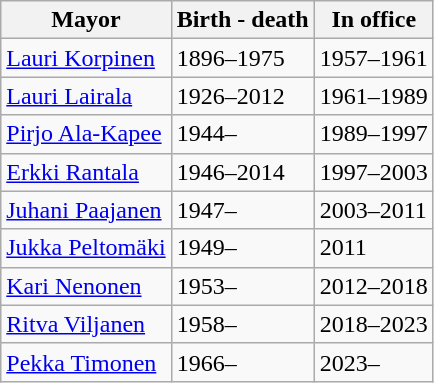<table class="wikitable">
<tr>
<th>Mayor</th>
<th>Birth - death</th>
<th>In office</th>
</tr>
<tr>
<td><a href='#'>Lauri Korpinen</a></td>
<td>1896–1975</td>
<td>1957–1961</td>
</tr>
<tr>
<td><a href='#'>Lauri Lairala</a></td>
<td>1926–2012</td>
<td>1961–1989</td>
</tr>
<tr>
<td><a href='#'>Pirjo Ala-Kapee</a></td>
<td>1944–</td>
<td>1989–1997</td>
</tr>
<tr>
<td><a href='#'>Erkki Rantala</a></td>
<td>1946–2014</td>
<td>1997–2003</td>
</tr>
<tr>
<td><a href='#'>Juhani Paajanen</a></td>
<td>1947–</td>
<td>2003–2011</td>
</tr>
<tr>
<td><a href='#'>Jukka Peltomäki</a></td>
<td>1949–</td>
<td>2011</td>
</tr>
<tr>
<td><a href='#'>Kari Nenonen</a></td>
<td>1953–</td>
<td>2012–2018</td>
</tr>
<tr>
<td><a href='#'>Ritva Viljanen</a></td>
<td>1958–</td>
<td>2018–2023</td>
</tr>
<tr>
<td><a href='#'>Pekka Timonen</a></td>
<td>1966–</td>
<td>2023–</td>
</tr>
</table>
